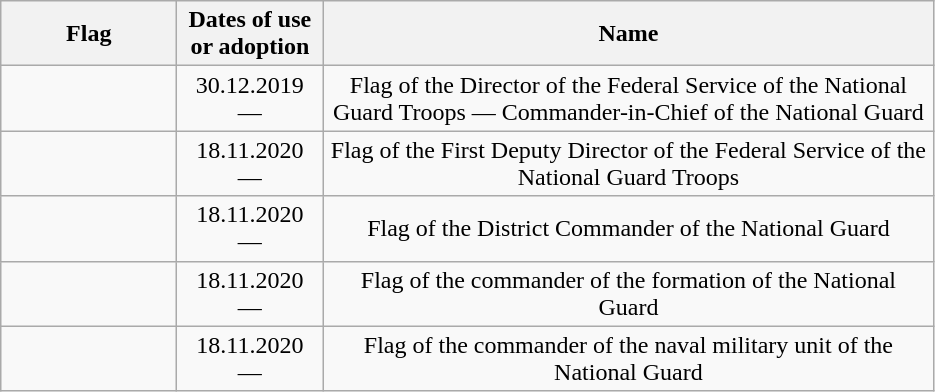<table class="wikitable">
<tr>
<th width="110">Flag</th>
<th width="90">Dates of use or adoption</th>
<th width="400">Name</th>
</tr>
<tr style="text-align:center;">
<td></td>
<td>30.12.2019 —</td>
<td>Flag of the Director of the Federal Service of the National Guard Troops — Commander-in-Chief of the National Guard</td>
</tr>
<tr style="text-align:center;">
<td></td>
<td>18.11.2020 —</td>
<td>Flag of the First Deputy Director of the Federal Service of the National Guard Troops</td>
</tr>
<tr style="text-align:center;">
<td></td>
<td>18.11.2020 —</td>
<td>Flag of the District Commander of the National Guard</td>
</tr>
<tr style="text-align:center;">
<td></td>
<td>18.11.2020 —</td>
<td>Flag of the commander of the formation of the National Guard</td>
</tr>
<tr style="text-align:center;">
<td></td>
<td>18.11.2020 —</td>
<td>Flag of the commander of the naval military unit of the National Guard</td>
</tr>
</table>
